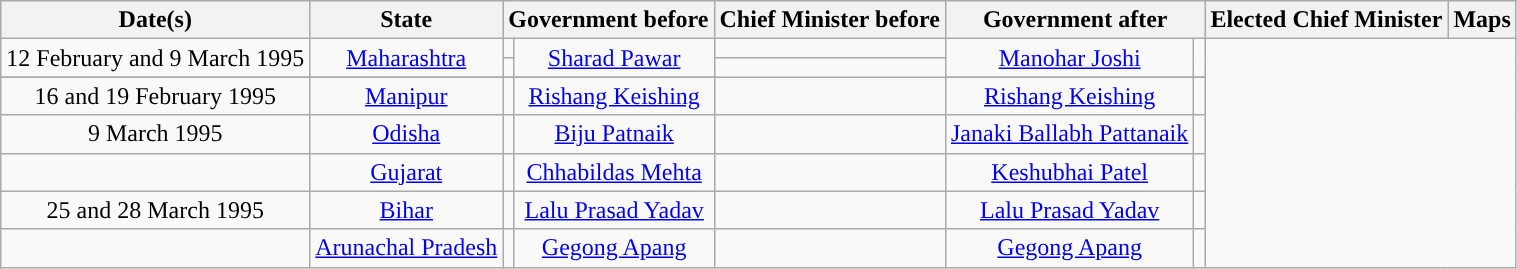<table class="wikitable" style="text-align:center;">
<tr>
<th>Date(s)</th>
<th>State</th>
<th colspan="2">Government before</th>
<th>Chief Minister before</th>
<th colspan="2">Government after</th>
<th>Elected Chief Minister</th>
<th>Maps</th>
</tr>
<tr>
<td rowspan="2">12 February and 9 March 1995</td>
<td rowspan="2"><a href='#'>Maharashtra</a></td>
<td></td>
<td rowspan="2"><a href='#'>Sharad Pawar</a></td>
<td></td>
<td rowspan="2"><a href='#'>Manohar Joshi</a></td>
<td rowspan="2"></td>
</tr>
<tr>
<td></td>
</tr>
<tr>
</tr>
<tr>
<td>16 and 19 February 1995</td>
<td><a href='#'>Manipur</a></td>
<td></td>
<td><a href='#'>Rishang Keishing</a></td>
<td></td>
<td><a href='#'>Rishang Keishing</a></td>
<td></td>
</tr>
<tr>
<td>9 March 1995</td>
<td><a href='#'>Odisha</a></td>
<td></td>
<td><a href='#'>Biju Patnaik</a></td>
<td></td>
<td><a href='#'>Janaki Ballabh Pattanaik</a></td>
<td></td>
</tr>
<tr>
<td></td>
<td><a href='#'>Gujarat</a></td>
<td></td>
<td><a href='#'>Chhabildas Mehta</a></td>
<td></td>
<td><a href='#'>Keshubhai Patel</a></td>
<td></td>
</tr>
<tr>
<td>25 and 28 March 1995</td>
<td><a href='#'>Bihar</a></td>
<td></td>
<td><a href='#'>Lalu Prasad Yadav</a></td>
<td></td>
<td><a href='#'>Lalu Prasad Yadav</a></td>
<td></td>
</tr>
<tr>
<td></td>
<td><a href='#'>Arunachal Pradesh</a></td>
<td></td>
<td><a href='#'>Gegong Apang</a></td>
<td></td>
<td><a href='#'>Gegong Apang</a></td>
<td></td>
</tr>
</table>
